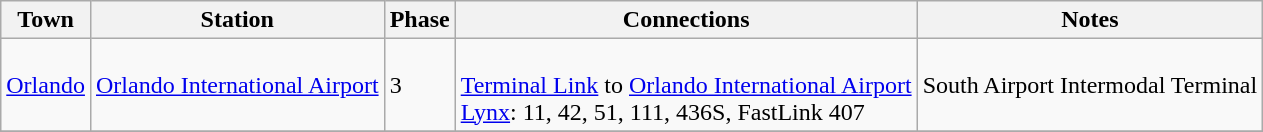<table class="wikitable">
<tr>
<th>Town</th>
<th>Station</th>
<th>Phase</th>
<th>Connections</th>
<th>Notes</th>
</tr>
<tr>
<td><a href='#'>Orlando</a></td>
<td><a href='#'>Orlando International Airport</a></td>
<td>3</td>
<td><br> <a href='#'>Terminal Link</a> to <a href='#'>Orlando International Airport</a><br> <a href='#'>Lynx</a>: 11, 42, 51, 111, 436S, FastLink 407</td>
<td>South Airport Intermodal Terminal</td>
</tr>
<tr>
</tr>
</table>
